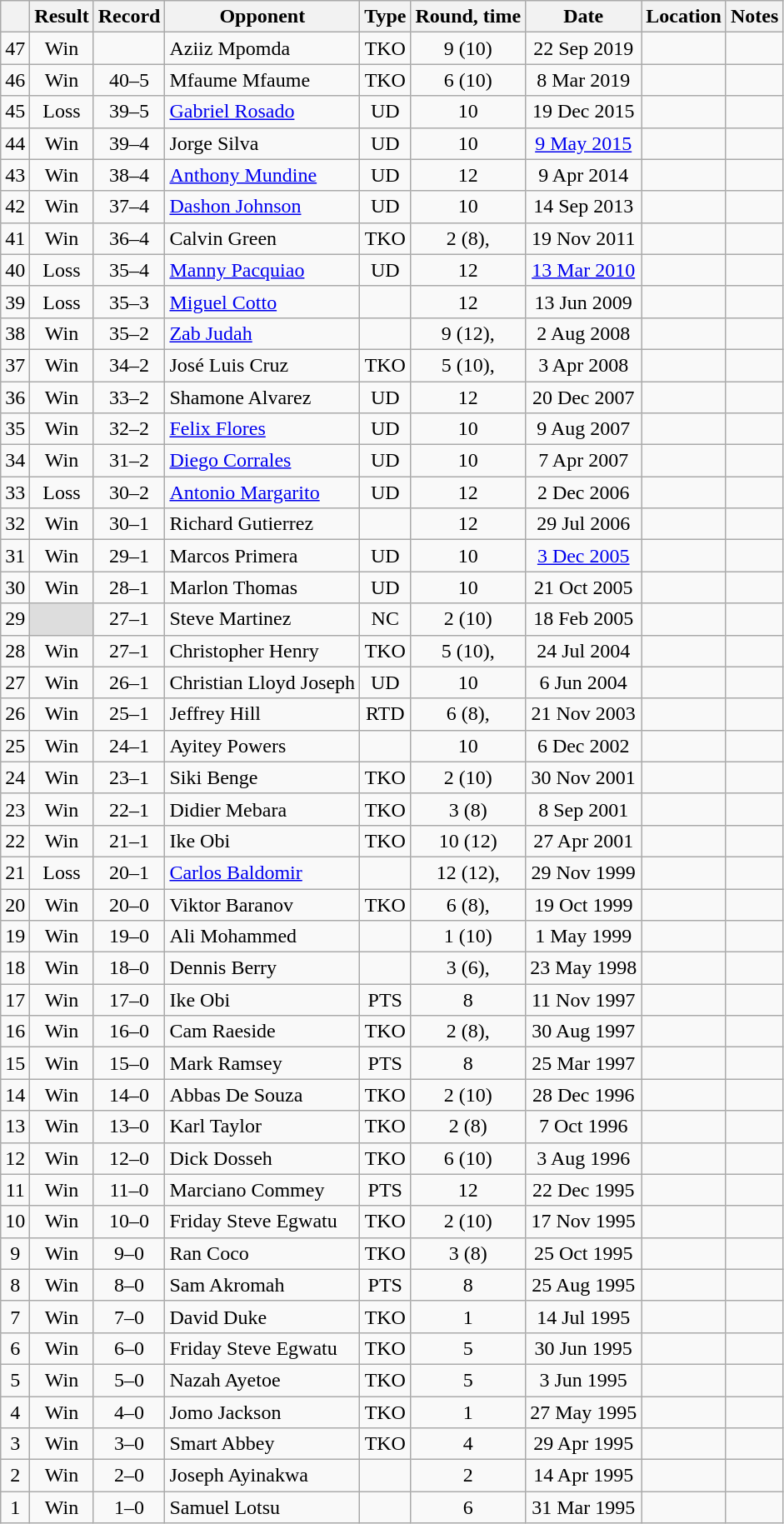<table class="wikitable" style="text-align:center">
<tr>
<th></th>
<th>Result</th>
<th>Record</th>
<th>Opponent</th>
<th>Type</th>
<th>Round, time</th>
<th>Date</th>
<th>Location</th>
<th>Notes</th>
</tr>
<tr>
<td>47</td>
<td>Win</td>
<td></td>
<td style="text-align:left;">Aziiz Mpomda</td>
<td>TKO</td>
<td>9 (10)</td>
<td>22 Sep 2019</td>
<td style="text-align:left;"></td>
<td></td>
</tr>
<tr>
<td>46</td>
<td>Win</td>
<td>40–5 </td>
<td style="text-align:left;">Mfaume Mfaume</td>
<td>TKO</td>
<td>6 (10)</td>
<td>8 Mar 2019</td>
<td style="text-align:left;"></td>
<td></td>
</tr>
<tr>
<td>45</td>
<td>Loss</td>
<td>39–5 </td>
<td style="text-align:left;"><a href='#'>Gabriel Rosado</a></td>
<td>UD</td>
<td>10</td>
<td>19 Dec 2015</td>
<td style="text-align:left;"></td>
<td></td>
</tr>
<tr>
<td>44</td>
<td>Win</td>
<td>39–4 </td>
<td style="text-align:left;">Jorge Silva</td>
<td>UD</td>
<td>10</td>
<td><a href='#'>9 May 2015</a></td>
<td style="text-align:left;"></td>
<td></td>
</tr>
<tr>
<td>43</td>
<td>Win</td>
<td>38–4 </td>
<td style="text-align:left;"><a href='#'>Anthony Mundine</a></td>
<td>UD</td>
<td>12</td>
<td>9 Apr 2014</td>
<td style="text-align:left;"></td>
<td style="text-align:left;"></td>
</tr>
<tr>
<td>42</td>
<td>Win</td>
<td>37–4 </td>
<td style="text-align:left;"><a href='#'>Dashon Johnson</a></td>
<td>UD</td>
<td>10</td>
<td>14 Sep 2013</td>
<td style="text-align:left;"></td>
<td></td>
</tr>
<tr>
<td>41</td>
<td>Win</td>
<td>36–4 </td>
<td style="text-align:left;">Calvin Green</td>
<td>TKO</td>
<td>2 (8), </td>
<td>19 Nov 2011</td>
<td style="text-align:left;"></td>
<td></td>
</tr>
<tr>
<td>40</td>
<td>Loss</td>
<td>35–4 </td>
<td style="text-align:left;"><a href='#'>Manny Pacquiao</a></td>
<td>UD</td>
<td>12</td>
<td><a href='#'>13 Mar 2010</a></td>
<td style="text-align:left;"></td>
<td style="text-align:left;"></td>
</tr>
<tr>
<td>39</td>
<td>Loss</td>
<td>35–3 </td>
<td style="text-align:left;"><a href='#'>Miguel Cotto</a></td>
<td></td>
<td>12</td>
<td>13 Jun 2009</td>
<td style="text-align:left;"></td>
<td style="text-align:left;"></td>
</tr>
<tr>
<td>38</td>
<td>Win</td>
<td>35–2 </td>
<td style="text-align:left;"><a href='#'>Zab Judah</a></td>
<td></td>
<td>9 (12), </td>
<td>2 Aug 2008</td>
<td style="text-align:left;"></td>
<td style="text-align:left;"></td>
</tr>
<tr>
<td>37</td>
<td>Win</td>
<td>34–2 </td>
<td style="text-align:left;">José Luis Cruz</td>
<td>TKO</td>
<td>5 (10), </td>
<td>3 Apr 2008</td>
<td style="text-align:left;"></td>
<td></td>
</tr>
<tr>
<td>36</td>
<td>Win</td>
<td>33–2 </td>
<td style="text-align:left;">Shamone Alvarez</td>
<td>UD</td>
<td>12</td>
<td>20 Dec 2007</td>
<td style="text-align:left;"></td>
<td></td>
</tr>
<tr>
<td>35</td>
<td>Win</td>
<td>32–2 </td>
<td style="text-align:left;"><a href='#'>Felix Flores</a></td>
<td>UD</td>
<td>10</td>
<td>9 Aug 2007</td>
<td style="text-align:left;"></td>
<td></td>
</tr>
<tr>
<td>34</td>
<td>Win</td>
<td>31–2 </td>
<td style="text-align:left;"><a href='#'>Diego Corrales</a></td>
<td>UD</td>
<td>10</td>
<td>7 Apr 2007</td>
<td style="text-align:left;"></td>
<td></td>
</tr>
<tr>
<td>33</td>
<td>Loss</td>
<td>30–2 </td>
<td style="text-align:left;"><a href='#'>Antonio Margarito</a></td>
<td>UD</td>
<td>12</td>
<td>2 Dec 2006</td>
<td style="text-align:left;"></td>
<td style="text-align:left;"></td>
</tr>
<tr>
<td>32</td>
<td>Win</td>
<td>30–1 </td>
<td style="text-align:left;">Richard Gutierrez</td>
<td></td>
<td>12</td>
<td>29 Jul 2006</td>
<td style="text-align:left;"></td>
<td style="text-align:left;"></td>
</tr>
<tr>
<td>31</td>
<td>Win</td>
<td>29–1 </td>
<td style="text-align:left;">Marcos Primera</td>
<td>UD</td>
<td>10</td>
<td><a href='#'>3 Dec 2005</a></td>
<td style="text-align:left;"></td>
<td style="text-align:left;"></td>
</tr>
<tr>
<td>30</td>
<td>Win</td>
<td>28–1 </td>
<td style="text-align:left;">Marlon Thomas</td>
<td>UD</td>
<td>10</td>
<td>21 Oct 2005</td>
<td style="text-align:left;"></td>
<td></td>
</tr>
<tr>
<td>29</td>
<td style="background:#DDD"></td>
<td>27–1 </td>
<td style="text-align:left;">Steve Martinez</td>
<td>NC</td>
<td>2 (10)</td>
<td>18 Feb 2005</td>
<td style="text-align:left;"></td>
<td style="text-align:left;"></td>
</tr>
<tr>
<td>28</td>
<td>Win</td>
<td>27–1</td>
<td style="text-align:left;">Christopher Henry</td>
<td>TKO</td>
<td>5 (10), </td>
<td>24 Jul 2004</td>
<td style="text-align:left;"></td>
<td></td>
</tr>
<tr>
<td>27</td>
<td>Win</td>
<td>26–1</td>
<td style="text-align:left;">Christian Lloyd Joseph</td>
<td>UD</td>
<td>10</td>
<td>6 Jun 2004</td>
<td style="text-align:left;"></td>
<td></td>
</tr>
<tr>
<td>26</td>
<td>Win</td>
<td>25–1</td>
<td style="text-align:left;">Jeffrey Hill</td>
<td>RTD</td>
<td>6 (8), </td>
<td>21 Nov 2003</td>
<td style="text-align:left;"></td>
<td></td>
</tr>
<tr>
<td>25</td>
<td>Win</td>
<td>24–1</td>
<td style="text-align:left;">Ayitey Powers</td>
<td></td>
<td>10</td>
<td>6 Dec 2002</td>
<td style="text-align:left;"></td>
<td></td>
</tr>
<tr>
<td>24</td>
<td>Win</td>
<td>23–1</td>
<td style="text-align:left;">Siki Benge</td>
<td>TKO</td>
<td>2 (10)</td>
<td>30 Nov 2001</td>
<td style="text-align:left;"></td>
<td></td>
</tr>
<tr>
<td>23</td>
<td>Win</td>
<td>22–1</td>
<td style="text-align:left;">Didier Mebara</td>
<td>TKO</td>
<td>3 (8)</td>
<td>8 Sep 2001</td>
<td style="text-align:left;"></td>
<td></td>
</tr>
<tr>
<td>22</td>
<td>Win</td>
<td>21–1</td>
<td style="text-align:left;">Ike Obi</td>
<td>TKO</td>
<td>10 (12)</td>
<td>27 Apr 2001</td>
<td style="text-align:left;"></td>
<td style="text-align:left;"></td>
</tr>
<tr>
<td>21</td>
<td>Loss</td>
<td>20–1</td>
<td style="text-align:left;"><a href='#'>Carlos Baldomir</a></td>
<td></td>
<td>12 (12), </td>
<td>29 Nov 1999</td>
<td style="text-align:left;"></td>
<td style="text-align:left;"></td>
</tr>
<tr>
<td>20</td>
<td>Win</td>
<td>20–0</td>
<td style="text-align:left;">Viktor Baranov</td>
<td>TKO</td>
<td>6 (8), </td>
<td>19 Oct 1999</td>
<td style="text-align:left;"></td>
<td></td>
</tr>
<tr>
<td>19</td>
<td>Win</td>
<td>19–0</td>
<td style="text-align:left;">Ali Mohammed</td>
<td></td>
<td>1 (10)</td>
<td>1 May 1999</td>
<td style="text-align:left;"></td>
<td></td>
</tr>
<tr>
<td>18</td>
<td>Win</td>
<td>18–0</td>
<td style="text-align:left;">Dennis Berry</td>
<td></td>
<td>3 (6), </td>
<td>23 May 1998</td>
<td style="text-align:left;"></td>
<td></td>
</tr>
<tr>
<td>17</td>
<td>Win</td>
<td>17–0</td>
<td style="text-align:left;">Ike Obi</td>
<td>PTS</td>
<td>8</td>
<td>11 Nov 1997</td>
<td style="text-align:left;"></td>
<td></td>
</tr>
<tr>
<td>16</td>
<td>Win</td>
<td>16–0</td>
<td style="text-align:left;">Cam Raeside</td>
<td>TKO</td>
<td>2 (8), </td>
<td>30 Aug 1997</td>
<td style="text-align:left;"></td>
<td></td>
</tr>
<tr>
<td>15</td>
<td>Win</td>
<td>15–0</td>
<td style="text-align:left;">Mark Ramsey</td>
<td>PTS</td>
<td>8</td>
<td>25 Mar 1997</td>
<td style="text-align:left;"></td>
<td></td>
</tr>
<tr>
<td>14</td>
<td>Win</td>
<td>14–0</td>
<td style="text-align:left;">Abbas De Souza</td>
<td>TKO</td>
<td>2 (10)</td>
<td>28 Dec 1996</td>
<td style="text-align:left;"></td>
<td></td>
</tr>
<tr>
<td>13</td>
<td>Win</td>
<td>13–0</td>
<td style="text-align:left;">Karl Taylor</td>
<td>TKO</td>
<td>2 (8)</td>
<td>7 Oct 1996</td>
<td style="text-align:left;"></td>
<td></td>
</tr>
<tr>
<td>12</td>
<td>Win</td>
<td>12–0</td>
<td style="text-align:left;">Dick Dosseh</td>
<td>TKO</td>
<td>6 (10)</td>
<td>3 Aug 1996</td>
<td style="text-align:left;"></td>
<td></td>
</tr>
<tr>
<td>11</td>
<td>Win</td>
<td>11–0</td>
<td style="text-align:left;">Marciano Commey</td>
<td>PTS</td>
<td>12</td>
<td>22 Dec 1995</td>
<td style="text-align:left;"></td>
<td style="text-align:left;"></td>
</tr>
<tr>
<td>10</td>
<td>Win</td>
<td>10–0</td>
<td style="text-align:left;">Friday Steve Egwatu</td>
<td>TKO</td>
<td>2 (10)</td>
<td>17 Nov 1995</td>
<td style="text-align:left;"></td>
<td></td>
</tr>
<tr>
<td>9</td>
<td>Win</td>
<td>9–0</td>
<td style="text-align:left;">Ran Coco</td>
<td>TKO</td>
<td>3 (8)</td>
<td>25 Oct 1995</td>
<td style="text-align:left;"></td>
<td></td>
</tr>
<tr>
<td>8</td>
<td>Win</td>
<td>8–0</td>
<td style="text-align:left;">Sam Akromah</td>
<td>PTS</td>
<td>8</td>
<td>25 Aug 1995</td>
<td style="text-align:left;"></td>
<td></td>
</tr>
<tr>
<td>7</td>
<td>Win</td>
<td>7–0</td>
<td style="text-align:left;">David Duke</td>
<td>TKO</td>
<td>1</td>
<td>14 Jul 1995</td>
<td style="text-align:left;"></td>
<td></td>
</tr>
<tr>
<td>6</td>
<td>Win</td>
<td>6–0</td>
<td style="text-align:left;">Friday Steve Egwatu</td>
<td>TKO</td>
<td>5</td>
<td>30 Jun 1995</td>
<td style="text-align:left;"></td>
<td></td>
</tr>
<tr>
<td>5</td>
<td>Win</td>
<td>5–0</td>
<td style="text-align:left;">Nazah Ayetoe</td>
<td>TKO</td>
<td>5</td>
<td>3 Jun 1995</td>
<td style="text-align:left;"></td>
<td></td>
</tr>
<tr>
<td>4</td>
<td>Win</td>
<td>4–0</td>
<td style="text-align:left;">Jomo Jackson</td>
<td>TKO</td>
<td>1</td>
<td>27 May 1995</td>
<td style="text-align:left;"></td>
<td></td>
</tr>
<tr>
<td>3</td>
<td>Win</td>
<td>3–0</td>
<td style="text-align:left;">Smart Abbey</td>
<td>TKO</td>
<td>4</td>
<td>29 Apr 1995</td>
<td style="text-align:left;"></td>
<td></td>
</tr>
<tr>
<td>2</td>
<td>Win</td>
<td>2–0</td>
<td style="text-align:left;">Joseph Ayinakwa</td>
<td></td>
<td>2</td>
<td>14 Apr 1995</td>
<td style="text-align:left;"></td>
<td></td>
</tr>
<tr>
<td>1</td>
<td>Win</td>
<td>1–0</td>
<td style="text-align:left;">Samuel Lotsu</td>
<td></td>
<td>6</td>
<td>31 Mar 1995</td>
<td style="text-align:left;"></td>
<td></td>
</tr>
</table>
